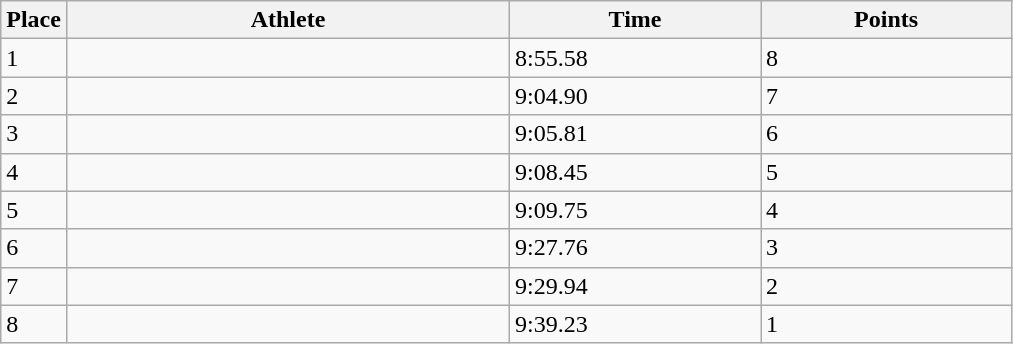<table class=wikitable>
<tr>
<th>Place</th>
<th style="width:18em">Athlete</th>
<th style="width:10em">Time</th>
<th style="width:10em">Points</th>
</tr>
<tr>
<td>1</td>
<td></td>
<td>8:55.58  </td>
<td>8</td>
</tr>
<tr>
<td>2</td>
<td></td>
<td>9:04.90</td>
<td>7</td>
</tr>
<tr>
<td>3</td>
<td></td>
<td>9:05.81</td>
<td>6</td>
</tr>
<tr>
<td>4</td>
<td></td>
<td>9:08.45 </td>
<td>5</td>
</tr>
<tr>
<td>5</td>
<td></td>
<td>9:09.75</td>
<td>4</td>
</tr>
<tr>
<td>6</td>
<td></td>
<td>9:27.76</td>
<td>3</td>
</tr>
<tr>
<td>7</td>
<td></td>
<td>9:29.94</td>
<td>2</td>
</tr>
<tr>
<td>8</td>
<td></td>
<td>9:39.23</td>
<td>1</td>
</tr>
</table>
